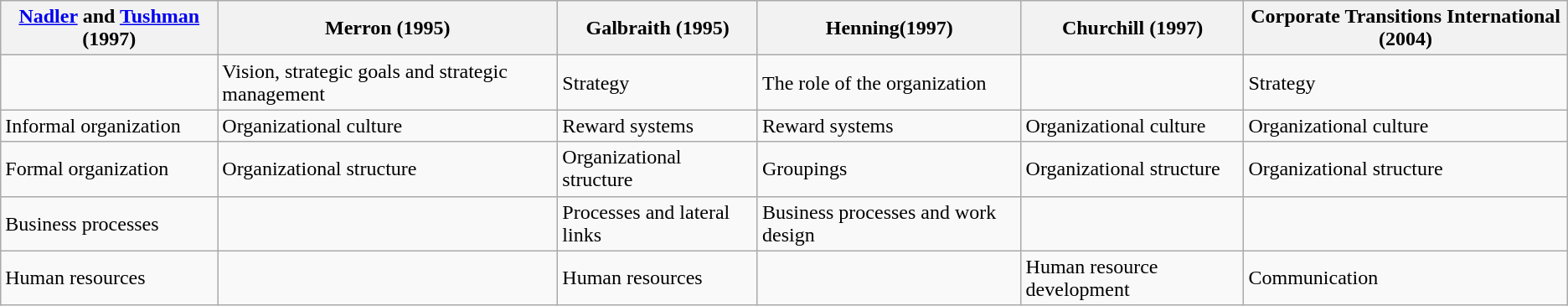<table class="wikitable">
<tr>
<th><a href='#'>Nadler</a> and <a href='#'>Tushman</a> (1997)</th>
<th>Merron (1995)</th>
<th>Galbraith (1995)</th>
<th>Henning(1997)</th>
<th>Churchill (1997)</th>
<th>Corporate Transitions International (2004)</th>
</tr>
<tr>
<td></td>
<td>Vision, strategic goals and strategic management</td>
<td>Strategy</td>
<td>The role of the organization</td>
<td></td>
<td>Strategy</td>
</tr>
<tr>
<td>Informal organization</td>
<td>Organizational culture</td>
<td>Reward systems</td>
<td>Reward systems</td>
<td>Organizational culture</td>
<td>Organizational culture</td>
</tr>
<tr>
<td>Formal organization</td>
<td>Organizational structure</td>
<td>Organizational structure</td>
<td>Groupings</td>
<td>Organizational structure</td>
<td>Organizational structure</td>
</tr>
<tr>
<td>Business processes</td>
<td></td>
<td>Processes and lateral links</td>
<td>Business processes and work design</td>
<td></td>
<td></td>
</tr>
<tr>
<td>Human resources</td>
<td></td>
<td>Human resources</td>
<td></td>
<td>Human resource development</td>
<td>Communication</td>
</tr>
</table>
